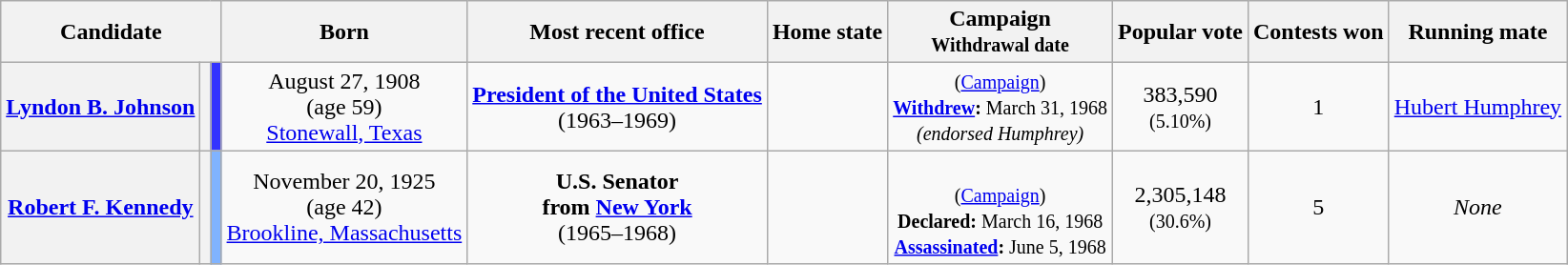<table class="wikitable sortable" style="text-align:center;">
<tr>
<th colspan="3">Candidate</th>
<th>Born</th>
<th class="unsortable">Most recent office</th>
<th>Home state</th>
<th data-sort-type="date">Campaign<br><small>Withdrawal date</small></th>
<th>Popular vote</th>
<th>Contests won</th>
<th>Running mate</th>
</tr>
<tr>
<th scope="row" data-sort-value="Johnson"><a href='#'>Lyndon B. Johnson</a></th>
<th></th>
<td style="background:#3333ffff;"></td>
<td>August 27, 1908<br>(age 59)<br><a href='#'>Stonewall, Texas</a></td>
<td><strong><a href='#'>President of the United States</a></strong><br>(1963–1969)</td>
<td></td>
<td><small>(<a href='#'>Campaign</a>)<br><strong><a href='#'>Withdrew</a>:</strong> March 31, 1968</small><br><small><em>(endorsed Humphrey)</em></small></td>
<td data-sort-value="383,590">383,590<br><small>(5.10%)</small></td>
<td data-sort-value="1">1</td>
<td><a href='#'>Hubert Humphrey</a></td>
</tr>
<tr>
<th scope="row" data-sort-value="Kennedy"><a href='#'>Robert F. Kennedy</a></th>
<th></th>
<td style="background:#80b3ff;"></td>
<td>November 20, 1925<br>(age 42)<br><a href='#'>Brookline, Massachusetts</a></td>
<td><strong>U.S. Senator</strong><br><strong>from <a href='#'>New York</a></strong><br>(1965–1968)</td>
<td></td>
<td><br><small>(<a href='#'>Campaign</a>)</small><br><small><strong>Declared:</strong> March 16, 1968</small><br><small><strong><a href='#'>Assassinated</a>:</strong> June 5, 1968</small></td>
<td data-sort-value="2,305,148">2,305,148<br><small>(30.6%)</small></td>
<td data-sort-value="5">5</td>
<td><em>None</em></td>
</tr>
</table>
